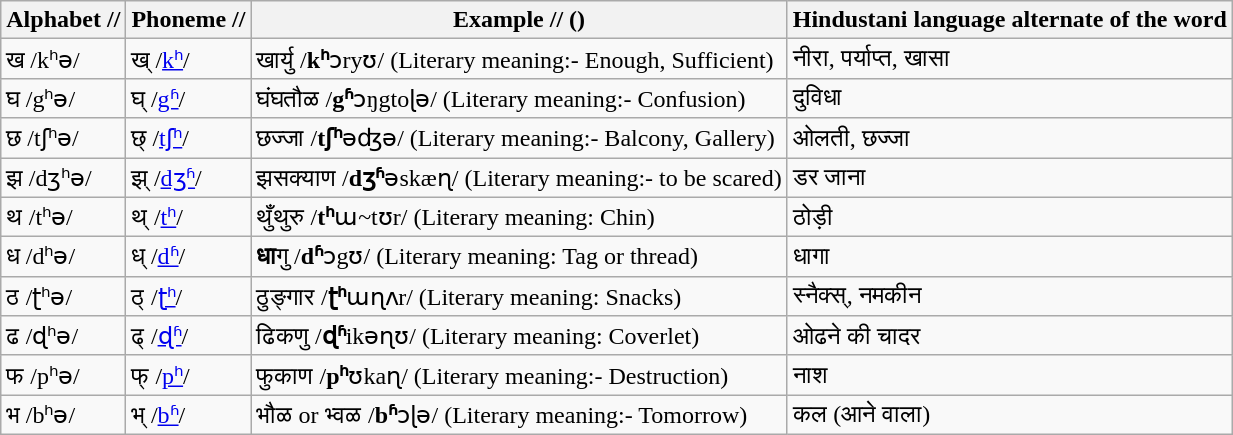<table class="wikitable">
<tr>
<th>Alphabet /<IPA alternate>/</th>
<th>Phoneme /<IPA alternate>/</th>
<th>Example /<IPA alternate>/ (<Description>)</th>
<th>Hindustani language alternate of the word</th>
</tr>
<tr>
<td>ख /kʰə/</td>
<td>ख् /<a href='#'>kʰ</a>/</td>
<td>खार्यु /<strong>kʰ</strong>ɔryʊ/ (Literary meaning:- Enough, Sufficient)</td>
<td>नीरा, पर्याप्त, खासा</td>
</tr>
<tr>
<td>घ /gʰə/</td>
<td>घ् /<a href='#'>gʱ</a>/</td>
<td>घंघतौळ /<strong>gʱ</strong>ɔŋgtoɭə/ (Literary meaning:- Confusion)</td>
<td>दुविधा</td>
</tr>
<tr>
<td>छ /tʃʰə/</td>
<td>छ् /<a href='#'>tʃʰ</a>/</td>
<td>छज्जा /<strong>tʃʰ</strong>əʤə/ (Literary meaning:- Balcony, Gallery)</td>
<td>ओलती, छज्जा</td>
</tr>
<tr>
<td>झ /dʒʰə/</td>
<td>झ् /<a href='#'>dʒʱ</a>/</td>
<td>झसक्याण /<strong>dʒʱ</strong>əskæɳ/ (Literary meaning:- to be scared)</td>
<td>डर जाना</td>
</tr>
<tr>
<td>थ /tʰə/</td>
<td>थ् /<a href='#'>tʰ</a>/</td>
<td>थुँथुरु /<strong>tʰ</strong>ɯ~tʊr/ (Literary meaning: Chin)</td>
<td>ठोड़ी</td>
</tr>
<tr>
<td>ध /dʰə/</td>
<td>ध् /<a href='#'>dʱ</a>/</td>
<td><strong>धा</strong>गु /<strong>dʱ</strong>ɔgʊ/ (Literary meaning: Tag or thread)</td>
<td>धागा</td>
</tr>
<tr>
<td>ठ /ʈʰə/</td>
<td>ठ् /<a href='#'>ʈʰ</a>/</td>
<td>ठुङ्गार /<strong>ʈʰ</strong>ɯɳʌr/ (Literary meaning: Snacks)</td>
<td>स्नैक्स्, नमकीन</td>
</tr>
<tr>
<td>ढ /ɖʰə/</td>
<td>ढ् /<a href='#'>ɖʱ</a>/</td>
<td>ढिकणु /<strong>ɖʱ</strong>ikəɳʊ/ (Literary meaning: Coverlet)</td>
<td>ओढने की चादर</td>
</tr>
<tr>
<td>फ /pʰə/</td>
<td>फ् /<a href='#'>pʰ</a>/</td>
<td>फुकाण /<strong>pʰ</strong>ʊkaɳ/ (Literary meaning:- Destruction)</td>
<td>नाश</td>
</tr>
<tr>
<td>भ /bʰə/</td>
<td>भ् /<a href='#'>bʱ</a>/</td>
<td>भौळ or भ्वळ  /<strong>bʱ</strong>ɔɭə/ (Literary meaning:- Tomorrow)</td>
<td>कल (आने वाला)</td>
</tr>
</table>
